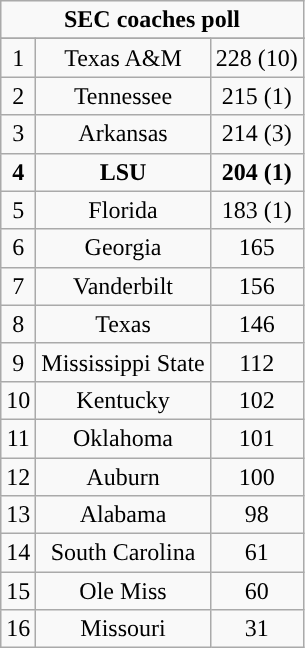<table class="wikitable" style="display: inline-table;">
<tr>
<td align="center" Colspan="3"><strong>SEC coaches poll</strong></td>
</tr>
<tr align="center">
</tr>
<tr align="center">
<td>1</td>
<td>Texas A&M</td>
<td>228 (10)</td>
</tr>
<tr align="center">
<td>2</td>
<td>Tennessee</td>
<td>215 (1)</td>
</tr>
<tr align="center">
<td>3</td>
<td>Arkansas</td>
<td>214 (3)</td>
</tr>
<tr align="center">
<td><strong>4</strong></td>
<td><strong>LSU</strong></td>
<td><strong>204 (1)</strong></td>
</tr>
<tr align="center">
<td>5</td>
<td>Florida</td>
<td>183 (1)</td>
</tr>
<tr align="center">
<td>6</td>
<td>Georgia</td>
<td>165</td>
</tr>
<tr align="center">
<td>7</td>
<td>Vanderbilt</td>
<td>156</td>
</tr>
<tr align="center">
<td>8</td>
<td>Texas</td>
<td>146</td>
</tr>
<tr align="center">
<td>9</td>
<td>Mississippi State</td>
<td>112</td>
</tr>
<tr align="center">
<td>10</td>
<td>Kentucky</td>
<td>102</td>
</tr>
<tr align="center">
<td>11</td>
<td>Oklahoma</td>
<td>101</td>
</tr>
<tr align="center">
<td>12</td>
<td>Auburn</td>
<td>100</td>
</tr>
<tr align="center">
<td>13</td>
<td>Alabama</td>
<td>98</td>
</tr>
<tr align="center">
<td>14</td>
<td>South Carolina</td>
<td>61</td>
</tr>
<tr align="center">
<td>15</td>
<td>Ole Miss</td>
<td>60</td>
</tr>
<tr align="center">
<td>16</td>
<td>Missouri</td>
<td>31</td>
</tr>
</table>
